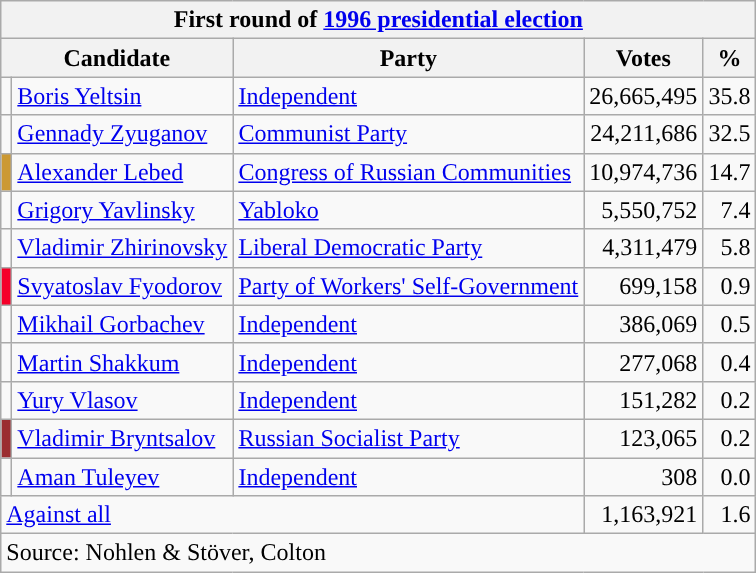<table class=wikitable style=text-align:right>
<tr>
<th colspan=7>First round of <a href='#'>1996 presidential election</a></th>
</tr>
<tr>
<th colspan=2>Candidate</th>
<th>Party</th>
<th>Votes</th>
<th>%</th>
</tr>
<tr>
<td style="background-color: "></td>
<td align=left><a href='#'>Boris Yeltsin</a></td>
<td align=left><a href='#'>Independent</a></td>
<td>26,665,495</td>
<td>35.8</td>
</tr>
<tr>
<td style="background-color: "></td>
<td align=left><a href='#'>Gennady Zyuganov</a></td>
<td align=left><a href='#'>Communist Party</a></td>
<td>24,211,686</td>
<td>32.5</td>
</tr>
<tr>
<td style="background-color: #CC9933"></td>
<td align=left><a href='#'>Alexander Lebed</a></td>
<td align=left><a href='#'>Congress of Russian Communities</a></td>
<td>10,974,736</td>
<td>14.7</td>
</tr>
<tr>
<td style="background-color: "></td>
<td align=left><a href='#'>Grigory Yavlinsky</a></td>
<td align=left><a href='#'>Yabloko</a></td>
<td>5,550,752</td>
<td>7.4</td>
</tr>
<tr>
<td style="background-color: "></td>
<td align=left><a href='#'>Vladimir Zhirinovsky</a></td>
<td align=left><a href='#'>Liberal Democratic Party</a></td>
<td>4,311,479</td>
<td>5.8</td>
</tr>
<tr>
<td style="background-color: #f50029"></td>
<td align=left><a href='#'>Svyatoslav Fyodorov</a></td>
<td align=left><a href='#'>Party of Workers' Self-Government</a></td>
<td>699,158</td>
<td>0.9</td>
</tr>
<tr>
<td style="background-color: "></td>
<td align=left><a href='#'>Mikhail Gorbachev</a></td>
<td align=left><a href='#'>Independent</a></td>
<td>386,069</td>
<td>0.5</td>
</tr>
<tr>
<td style="background-color: "></td>
<td align=left><a href='#'>Martin Shakkum</a></td>
<td align=left><a href='#'>Independent</a></td>
<td>277,068</td>
<td>0.4</td>
</tr>
<tr>
<td style="background-color: "></td>
<td align=left><a href='#'>Yury Vlasov</a></td>
<td align=left><a href='#'>Independent</a></td>
<td>151,282</td>
<td>0.2</td>
</tr>
<tr>
<td style="background-color: #9b2d30"></td>
<td align=left><a href='#'>Vladimir Bryntsalov</a></td>
<td align=left><a href='#'>Russian Socialist Party</a></td>
<td>123,065</td>
<td>0.2</td>
</tr>
<tr>
<td style="background-color: "></td>
<td align=left><a href='#'>Aman Tuleyev</a></td>
<td align=left><a href='#'>Independent</a></td>
<td>308</td>
<td>0.0</td>
</tr>
<tr>
<td align=left colspan=3><a href='#'>Against all</a></td>
<td>1,163,921</td>
<td>1.6</td>
</tr>
<tr>
<td align=left colspan=7>Source: Nohlen & Stöver, Colton</td>
</tr>
</table>
